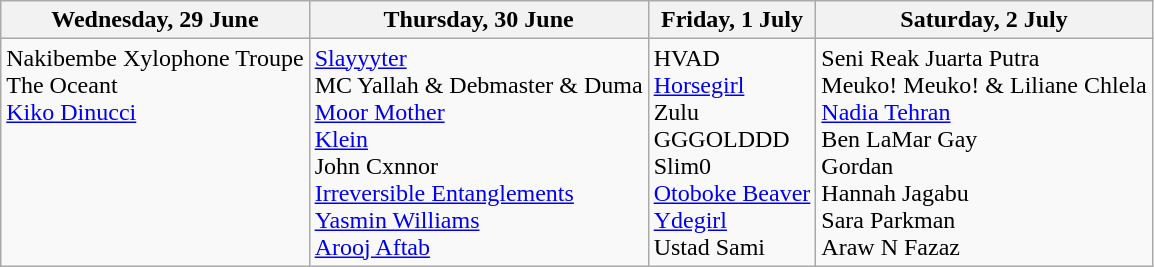<table class="wikitable">
<tr>
<th>Wednesday, 29 June</th>
<th>Thursday, 30 June</th>
<th>Friday, 1 July</th>
<th>Saturday, 2 July</th>
</tr>
<tr valign="top">
<td>Nakibembe Xylophone Troupe<br>The Oceant<br><a href='#'>Kiko Dinucci</a></td>
<td><a href='#'>Slayyyter</a><br>MC Yallah & Debmaster & Duma<br><a href='#'>Moor Mother</a><br><a href='#'>Klein</a><br>John Cxnnor<br><a href='#'>Irreversible Entanglements</a><br><a href='#'>Yasmin Williams</a><br><a href='#'>Arooj Aftab</a></td>
<td>HVAD<br><a href='#'>Horsegirl</a><br>Zulu<br>GGGOLDDD<br>Slim0<br><a href='#'>Otoboke Beaver</a><br><a href='#'>Ydegirl</a><br>Ustad Sami</td>
<td>Seni Reak Juarta Putra<br>Meuko! Meuko! & Liliane Chlela<br><a href='#'>Nadia Tehran</a><br>Ben LaMar Gay<br>Gordan<br>Hannah Jagabu<br>Sara Parkman<br>Araw N Fazaz</td>
</tr>
</table>
